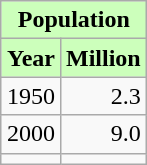<table class="wikitable" style="float: right; margin-left: 10px">
<tr>
<th colspan="4"  style="text-align:center; background:#cfb;">Population</th>
</tr>
<tr>
<th style="background:#cfb;">Year</th>
<th style="background:#cfb;">Million</th>
</tr>
<tr>
<td style="text-align:left;">1950</td>
<td style="text-align:right;">2.3</td>
</tr>
<tr>
<td style="text-align:left;">2000</td>
<td style="text-align:right;">9.0</td>
</tr>
<tr>
<td style="text-align:left;"></td>
<td style="text-align:right;"></td>
</tr>
</table>
